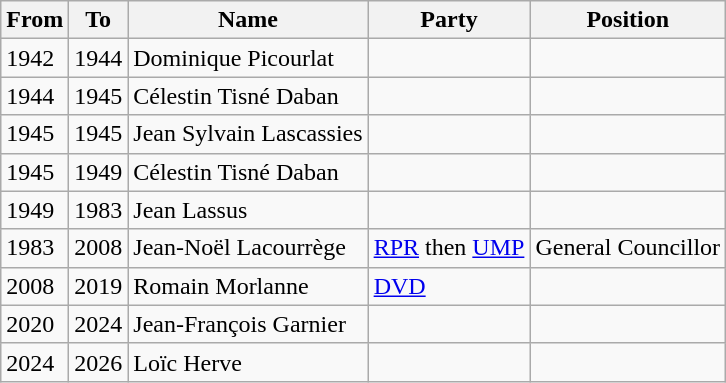<table class="wikitable">
<tr>
<th>From</th>
<th>To</th>
<th>Name</th>
<th>Party</th>
<th>Position</th>
</tr>
<tr>
<td>1942</td>
<td>1944</td>
<td>Dominique Picourlat</td>
<td></td>
<td></td>
</tr>
<tr>
<td>1944</td>
<td>1945</td>
<td>Célestin Tisné Daban</td>
<td></td>
<td></td>
</tr>
<tr>
<td>1945</td>
<td>1945</td>
<td>Jean Sylvain Lascassies</td>
<td></td>
<td></td>
</tr>
<tr>
<td>1945</td>
<td>1949</td>
<td>Célestin Tisné Daban</td>
<td></td>
<td></td>
</tr>
<tr>
<td>1949</td>
<td>1983</td>
<td>Jean Lassus</td>
<td></td>
<td></td>
</tr>
<tr>
<td>1983</td>
<td>2008</td>
<td>Jean-Noël Lacourrège</td>
<td><a href='#'>RPR</a> then <a href='#'>UMP</a></td>
<td>General Councillor</td>
</tr>
<tr>
<td>2008</td>
<td>2019</td>
<td>Romain Morlanne</td>
<td><a href='#'>DVD</a></td>
<td></td>
</tr>
<tr>
<td>2020</td>
<td>2024</td>
<td>Jean-François Garnier</td>
<td></td>
<td></td>
</tr>
<tr>
<td>2024</td>
<td>2026</td>
<td>Loïc Herve</td>
<td></td>
<td></td>
</tr>
</table>
